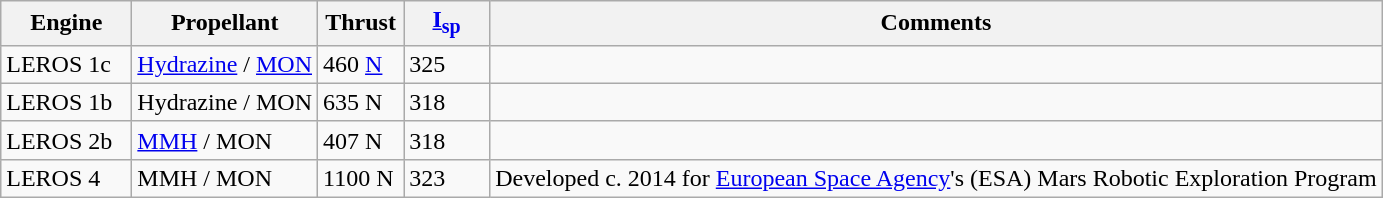<table class="wikitable" border="1">
<tr>
<th width="80px">Engine</th>
<th>Propellant</th>
<th width="50px">Thrust</th>
<th width="50px"><a href='#'>I<sub>sp</sub></a></th>
<th>Comments</th>
</tr>
<tr>
<td>LEROS 1c </td>
<td><a href='#'>Hydrazine</a> / <a href='#'>MON</a></td>
<td>460 <a href='#'>N</a></td>
<td>325</td>
<td></td>
</tr>
<tr>
<td>LEROS 1b</td>
<td>Hydrazine / MON</td>
<td>635 N</td>
<td>318</td>
<td></td>
</tr>
<tr>
<td>LEROS 2b</td>
<td><a href='#'>MMH</a> / MON</td>
<td>407 N</td>
<td>318</td>
<td></td>
</tr>
<tr>
<td>LEROS 4</td>
<td>MMH / MON</td>
<td>1100 N</td>
<td>323 </td>
<td>Developed c. 2014 for <a href='#'>European Space Agency</a>'s (ESA) Mars Robotic Exploration Program </td>
</tr>
</table>
